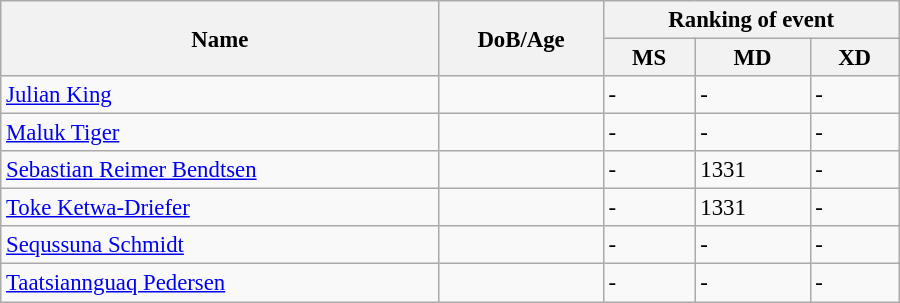<table class="wikitable" style="width:600px; font-size:95%;">
<tr>
<th rowspan="2" align="left">Name</th>
<th rowspan="2" align="left">DoB/Age</th>
<th colspan="3" align="center">Ranking of event</th>
</tr>
<tr>
<th align="center">MS</th>
<th>MD</th>
<th align="center">XD</th>
</tr>
<tr>
<td><a href='#'>Julian King</a></td>
<td></td>
<td>-</td>
<td>-</td>
<td>-</td>
</tr>
<tr>
<td><a href='#'>Maluk Tiger</a></td>
<td></td>
<td>-</td>
<td>-</td>
<td>-</td>
</tr>
<tr>
<td><a href='#'>Sebastian Reimer Bendtsen</a></td>
<td></td>
<td>-</td>
<td>1331</td>
<td>-</td>
</tr>
<tr>
<td><a href='#'>Toke Ketwa-Driefer</a></td>
<td></td>
<td>-</td>
<td>1331</td>
<td>-</td>
</tr>
<tr>
<td><a href='#'>Sequssuna Schmidt</a></td>
<td></td>
<td>-</td>
<td>-</td>
<td>-</td>
</tr>
<tr>
<td><a href='#'>Taatsiannguaq Pedersen</a></td>
<td></td>
<td>-</td>
<td>-</td>
<td>-</td>
</tr>
</table>
